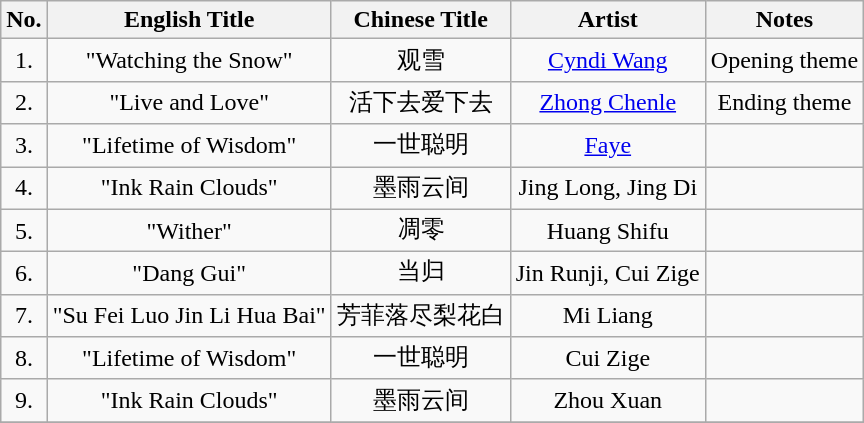<table class="wikitable" style="text-align:center">
<tr>
<th>No.</th>
<th>English Title</th>
<th>Chinese Title</th>
<th>Artist</th>
<th>Notes</th>
</tr>
<tr>
<td>1.</td>
<td>"Watching the Snow"</td>
<td>观雪</td>
<td><a href='#'>Cyndi Wang</a></td>
<td>Opening theme</td>
</tr>
<tr>
<td>2.</td>
<td>"Live and Love"</td>
<td>活下去爱下去</td>
<td><a href='#'>Zhong Chenle</a></td>
<td>Ending theme</td>
</tr>
<tr>
<td>3.</td>
<td>"Lifetime of Wisdom"</td>
<td>一世聪明</td>
<td><a href='#'>Faye</a></td>
<td></td>
</tr>
<tr>
<td>4.</td>
<td>"Ink Rain Clouds"</td>
<td>墨雨云间</td>
<td>Jing Long, Jing Di</td>
<td></td>
</tr>
<tr>
<td>5.</td>
<td>"Wither"</td>
<td>凋零</td>
<td>Huang Shifu</td>
<td></td>
</tr>
<tr>
<td>6.</td>
<td>"Dang Gui"</td>
<td>当归</td>
<td>Jin Runji, Cui Zige</td>
<td></td>
</tr>
<tr>
<td>7.</td>
<td>"Su Fei Luo Jin Li Hua Bai"</td>
<td>芳菲落尽梨花白</td>
<td>Mi Liang</td>
<td></td>
</tr>
<tr>
<td>8.</td>
<td>"Lifetime of Wisdom"</td>
<td>一世聪明</td>
<td>Cui Zige</td>
<td></td>
</tr>
<tr>
<td>9.</td>
<td>"Ink Rain Clouds"</td>
<td>墨雨云间</td>
<td>Zhou Xuan</td>
<td></td>
</tr>
<tr>
</tr>
</table>
